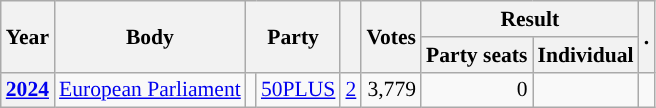<table class="wikitable plainrowheaders sortable" border=2 cellpadding=4 cellspacing=0 style="border: 1px #aaa solid; font-size: 90%; text-align:center;">
<tr>
<th scope="col" rowspan=2>Year</th>
<th scope="col" rowspan=2>Body</th>
<th scope="col" colspan=2 rowspan=2>Party</th>
<th scope="col" rowspan=2></th>
<th scope="col" rowspan=2>Votes</th>
<th scope="colgroup" colspan=2>Result</th>
<th scope="col" rowspan=2>.</th>
</tr>
<tr>
<th scope="col">Party seats</th>
<th scope="col">Individual</th>
</tr>
<tr>
<th scope="row"><a href='#'>2024</a></th>
<td><a href='#'>European Parliament</a></td>
<td style="background-color:"></td>
<td><a href='#'>50PLUS</a></td>
<td style=text-align:right><a href='#'>2</a></td>
<td style=text-align:right>3,779</td>
<td style=text-align:right>0</td>
<td></td>
<td></td>
</tr>
</table>
